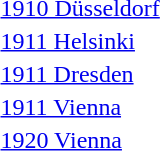<table>
<tr>
<td><a href='#'>1910 Düsseldorf</a></td>
<td></td>
<td></td>
<td></td>
</tr>
<tr>
<td><a href='#'>1911 Helsinki</a></td>
<td></td>
<td></td>
<td></td>
</tr>
<tr>
<td><a href='#'>1911 Dresden</a></td>
<td></td>
<td></td>
<td></td>
</tr>
<tr>
<td><a href='#'>1911 Vienna</a></td>
<td></td>
<td></td>
<td></td>
</tr>
<tr>
<td><a href='#'>1920 Vienna</a></td>
<td></td>
<td></td>
<td></td>
</tr>
</table>
